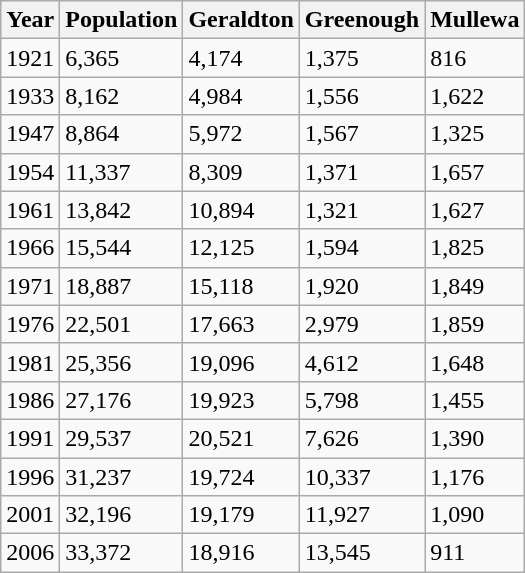<table class="wikitable">
<tr>
<th>Year</th>
<th>Population</th>
<th>Geraldton</th>
<th>Greenough</th>
<th>Mullewa</th>
</tr>
<tr>
<td>1921</td>
<td>6,365</td>
<td>4,174</td>
<td>1,375</td>
<td>816</td>
</tr>
<tr>
<td>1933</td>
<td>8,162</td>
<td>4,984</td>
<td>1,556</td>
<td>1,622</td>
</tr>
<tr>
<td>1947</td>
<td>8,864</td>
<td>5,972</td>
<td>1,567</td>
<td>1,325</td>
</tr>
<tr>
<td>1954</td>
<td>11,337</td>
<td>8,309</td>
<td>1,371</td>
<td>1,657</td>
</tr>
<tr>
<td>1961</td>
<td>13,842</td>
<td>10,894</td>
<td>1,321</td>
<td>1,627</td>
</tr>
<tr>
<td>1966</td>
<td>15,544</td>
<td>12,125</td>
<td>1,594</td>
<td>1,825</td>
</tr>
<tr>
<td>1971</td>
<td>18,887</td>
<td>15,118</td>
<td>1,920</td>
<td>1,849</td>
</tr>
<tr>
<td>1976</td>
<td>22,501</td>
<td>17,663</td>
<td>2,979</td>
<td>1,859</td>
</tr>
<tr>
<td>1981</td>
<td>25,356</td>
<td>19,096</td>
<td>4,612</td>
<td>1,648</td>
</tr>
<tr>
<td>1986</td>
<td>27,176</td>
<td>19,923</td>
<td>5,798</td>
<td>1,455</td>
</tr>
<tr>
<td>1991</td>
<td>29,537</td>
<td>20,521</td>
<td>7,626</td>
<td>1,390</td>
</tr>
<tr>
<td>1996</td>
<td>31,237</td>
<td>19,724</td>
<td>10,337</td>
<td>1,176</td>
</tr>
<tr>
<td>2001</td>
<td>32,196</td>
<td>19,179</td>
<td>11,927</td>
<td>1,090</td>
</tr>
<tr>
<td>2006</td>
<td>33,372</td>
<td>18,916</td>
<td>13,545</td>
<td>911</td>
</tr>
</table>
